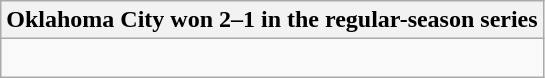<table class="wikitable collapsible collapsed">
<tr>
<th>Oklahoma City won 2–1 in the regular-season series</th>
</tr>
<tr>
<td><br>
</td>
</tr>
</table>
